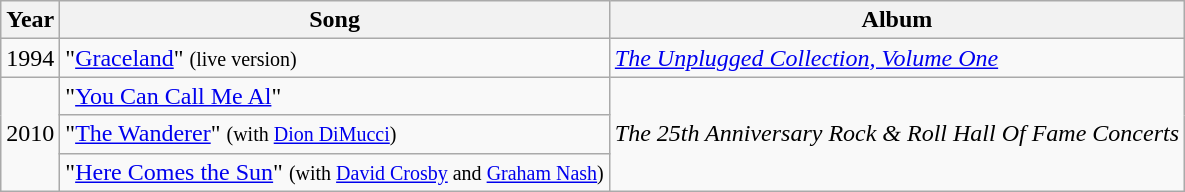<table class="wikitable">
<tr>
<th>Year</th>
<th>Song</th>
<th>Album</th>
</tr>
<tr>
<td>1994</td>
<td>"<a href='#'>Graceland</a>" <small>(live version)</small></td>
<td><em><a href='#'>The Unplugged Collection, Volume One</a></em></td>
</tr>
<tr>
<td rowspan="3">2010</td>
<td>"<a href='#'>You Can Call Me Al</a>"</td>
<td rowspan="3"><em>The 25th Anniversary Rock & Roll Hall Of Fame Concerts</em></td>
</tr>
<tr>
<td>"<a href='#'>The Wanderer</a>" <small>(with <a href='#'>Dion DiMucci</a>)</small></td>
</tr>
<tr>
<td>"<a href='#'>Here Comes the Sun</a>" <small>(with <a href='#'>David Crosby</a> and <a href='#'>Graham Nash</a>)</small></td>
</tr>
</table>
